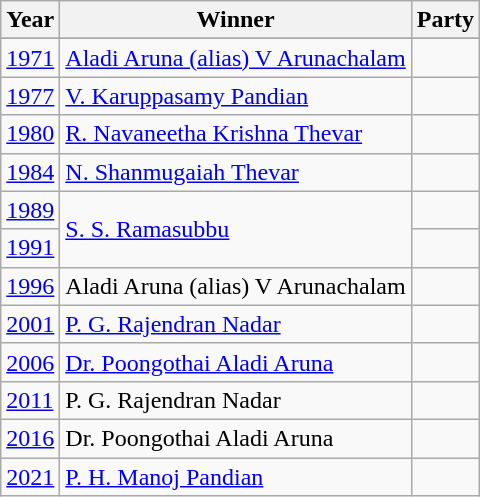<table class="wikitable">
<tr>
<th>Year</th>
<th>Winner</th>
<th colspan="2">Party</th>
</tr>
<tr>
</tr>
<tr>
<td><a href='#'>1971</a></td>
<td><a href='#'>Aladi Aruna (alias) V Arunachalam</a></td>
<td></td>
</tr>
<tr>
<td><a href='#'>1977</a></td>
<td><a href='#'>V. Karuppasamy Pandian</a></td>
<td></td>
</tr>
<tr>
<td><a href='#'>1980</a></td>
<td><a href='#'>R. Navaneetha Krishna Thevar</a></td>
<td></td>
</tr>
<tr>
<td><a href='#'>1984</a></td>
<td><a href='#'>N. Shanmugaiah Thevar</a></td>
<td></td>
</tr>
<tr>
<td><a href='#'>1989</a></td>
<td rowspan=2><a href='#'>S. S. Ramasubbu</a></td>
<td></td>
</tr>
<tr>
<td><a href='#'>1991</a></td>
</tr>
<tr>
<td><a href='#'>1996</a></td>
<td>Aladi Aruna (alias) V Arunachalam</td>
<td></td>
</tr>
<tr>
<td><a href='#'>2001</a></td>
<td><a href='#'>P. G. Rajendran Nadar</a></td>
<td></td>
</tr>
<tr>
<td><a href='#'>2006</a></td>
<td><a href='#'>Dr. Poongothai Aladi Aruna</a></td>
<td></td>
</tr>
<tr>
<td><a href='#'>2011</a></td>
<td>P. G. Rajendran Nadar</td>
<td></td>
</tr>
<tr>
<td><a href='#'>2016</a></td>
<td>Dr. Poongothai Aladi Aruna</td>
<td></td>
</tr>
<tr>
<td><a href='#'>2021</a></td>
<td><a href='#'>P. H. Manoj Pandian</a></td>
<td></td>
</tr>
</table>
